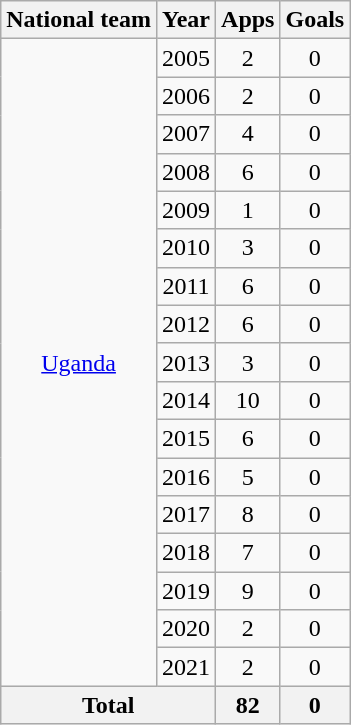<table class="wikitable" style="text-align:center">
<tr>
<th>National team</th>
<th>Year</th>
<th>Apps</th>
<th>Goals</th>
</tr>
<tr>
<td rowspan="17"><a href='#'>Uganda</a></td>
<td>2005</td>
<td>2</td>
<td>0</td>
</tr>
<tr>
<td>2006</td>
<td>2</td>
<td>0</td>
</tr>
<tr>
<td>2007</td>
<td>4</td>
<td>0</td>
</tr>
<tr>
<td>2008</td>
<td>6</td>
<td>0</td>
</tr>
<tr>
<td>2009</td>
<td>1</td>
<td>0</td>
</tr>
<tr>
<td>2010</td>
<td>3</td>
<td>0</td>
</tr>
<tr>
<td>2011</td>
<td>6</td>
<td>0</td>
</tr>
<tr>
<td>2012</td>
<td>6</td>
<td>0</td>
</tr>
<tr>
<td>2013</td>
<td>3</td>
<td>0</td>
</tr>
<tr>
<td>2014</td>
<td>10</td>
<td>0</td>
</tr>
<tr>
<td>2015</td>
<td>6</td>
<td>0</td>
</tr>
<tr>
<td>2016</td>
<td>5</td>
<td>0</td>
</tr>
<tr>
<td>2017</td>
<td>8</td>
<td>0</td>
</tr>
<tr>
<td>2018</td>
<td>7</td>
<td>0</td>
</tr>
<tr>
<td>2019</td>
<td>9</td>
<td>0</td>
</tr>
<tr>
<td>2020</td>
<td>2</td>
<td>0</td>
</tr>
<tr>
<td>2021</td>
<td>2</td>
<td>0</td>
</tr>
<tr>
<th colspan="2">Total</th>
<th>82</th>
<th>0</th>
</tr>
</table>
